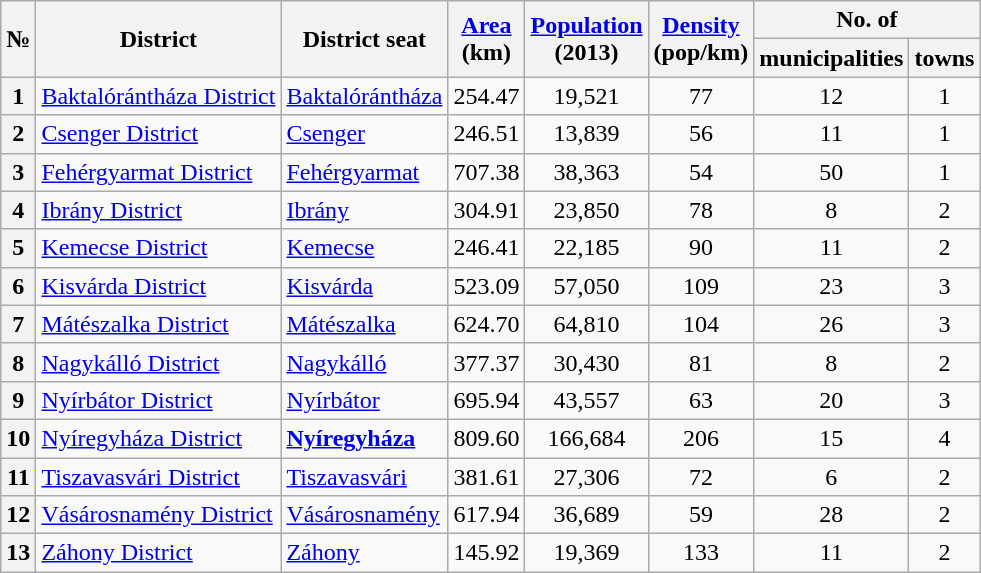<table class="wikitable sortable">
<tr>
<th rowspan=2>№</th>
<th rowspan=2>District</th>
<th rowspan=2>District seat</th>
<th rowspan=2><a href='#'>Area</a><br>(km)</th>
<th rowspan=2><a href='#'>Population</a><br>(2013)</th>
<th rowspan=2><a href='#'>Density</a><br>(pop/km)</th>
<th colspan=2>No. of</th>
</tr>
<tr>
<th>municipalities</th>
<th>towns</th>
</tr>
<tr>
<th>1</th>
<td><a href='#'>Baktalórántháza District</a></td>
<td><a href='#'>Baktalórántháza</a></td>
<td>254.47</td>
<td align="center">19,521</td>
<td align="center">77</td>
<td align="center">12</td>
<td align="center">1</td>
</tr>
<tr>
<th>2</th>
<td><a href='#'>Csenger District</a></td>
<td><a href='#'>Csenger</a></td>
<td>246.51</td>
<td align="center">13,839</td>
<td align="center">56</td>
<td align="center">11</td>
<td align="center">1</td>
</tr>
<tr>
<th>3</th>
<td><a href='#'>Fehérgyarmat District</a></td>
<td><a href='#'>Fehérgyarmat</a></td>
<td>707.38</td>
<td align="center">38,363</td>
<td align="center">54</td>
<td align="center">50</td>
<td align="center">1</td>
</tr>
<tr>
<th>4</th>
<td><a href='#'>Ibrány District</a></td>
<td><a href='#'>Ibrány</a></td>
<td>304.91</td>
<td align="center">23,850</td>
<td align="center">78</td>
<td align="center">8</td>
<td align="center">2</td>
</tr>
<tr>
<th>5</th>
<td><a href='#'>Kemecse District</a></td>
<td><a href='#'>Kemecse</a></td>
<td>246.41</td>
<td align="center">22,185</td>
<td align="center">90</td>
<td align="center">11</td>
<td align="center">2</td>
</tr>
<tr>
<th>6</th>
<td><a href='#'>Kisvárda District</a></td>
<td><a href='#'>Kisvárda</a></td>
<td>523.09</td>
<td align="center">57,050</td>
<td align="center">109</td>
<td align="center">23</td>
<td align="center">3</td>
</tr>
<tr>
<th>7</th>
<td><a href='#'>Mátészalka District</a></td>
<td><a href='#'>Mátészalka</a></td>
<td>624.70</td>
<td align="center">64,810</td>
<td align="center">104</td>
<td align="center">26</td>
<td align="center">3</td>
</tr>
<tr>
<th>8</th>
<td><a href='#'>Nagykálló District</a></td>
<td><a href='#'>Nagykálló</a></td>
<td>377.37</td>
<td align="center">30,430</td>
<td align="center">81</td>
<td align="center">8</td>
<td align="center">2</td>
</tr>
<tr>
<th>9</th>
<td><a href='#'>Nyírbátor District</a></td>
<td><a href='#'>Nyírbátor</a></td>
<td>695.94</td>
<td align="center">43,557</td>
<td align="center">63</td>
<td align="center">20</td>
<td align="center">3</td>
</tr>
<tr>
<th>10</th>
<td><a href='#'>Nyíregyháza District</a></td>
<td><strong><a href='#'>Nyíregyháza</a></strong></td>
<td>809.60</td>
<td align="center">166,684</td>
<td align="center">206</td>
<td align="center">15</td>
<td align="center">4</td>
</tr>
<tr>
<th>11</th>
<td><a href='#'>Tiszavasvári District</a></td>
<td><a href='#'>Tiszavasvári</a></td>
<td>381.61</td>
<td align="center">27,306</td>
<td align="center">72</td>
<td align="center">6</td>
<td align="center">2</td>
</tr>
<tr>
<th>12</th>
<td><a href='#'>Vásárosnamény District</a></td>
<td><a href='#'>Vásárosnamény</a></td>
<td>617.94</td>
<td align="center">36,689</td>
<td align="center">59</td>
<td align="center">28</td>
<td align="center">2</td>
</tr>
<tr>
<th>13</th>
<td><a href='#'>Záhony District</a></td>
<td><a href='#'>Záhony</a></td>
<td>145.92</td>
<td align="center">19,369</td>
<td align="center">133</td>
<td align="center">11</td>
<td align="center">2</td>
</tr>
</table>
